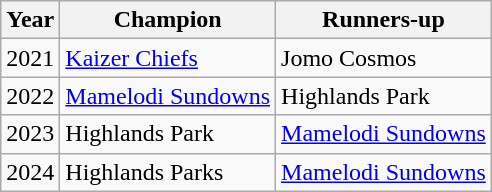<table class="wikitable sortable">
<tr>
<th>Year</th>
<th>Champion</th>
<th>Runners-up</th>
</tr>
<tr>
<td>2021</td>
<td><a href='#'>Kaizer Chiefs</a></td>
<td>Jomo Cosmos</td>
</tr>
<tr>
<td>2022</td>
<td><a href='#'>Mamelodi Sundowns</a></td>
<td>Highlands Park</td>
</tr>
<tr>
<td>2023</td>
<td>Highlands Park</td>
<td><a href='#'>Mamelodi Sundowns</a></td>
</tr>
<tr>
<td>2024</td>
<td>Highlands Parks</td>
<td><a href='#'>Mamelodi Sundowns</a></td>
</tr>
</table>
